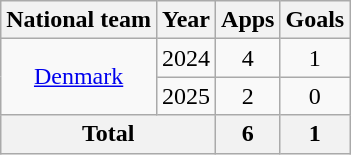<table class="wikitable" style="text-align:center">
<tr>
<th>National team</th>
<th>Year</th>
<th>Apps</th>
<th>Goals</th>
</tr>
<tr>
<td rowspan="2"><a href='#'>Denmark</a></td>
<td>2024</td>
<td>4</td>
<td>1</td>
</tr>
<tr>
<td>2025</td>
<td>2</td>
<td>0</td>
</tr>
<tr>
<th colspan="2">Total</th>
<th>6</th>
<th>1</th>
</tr>
</table>
